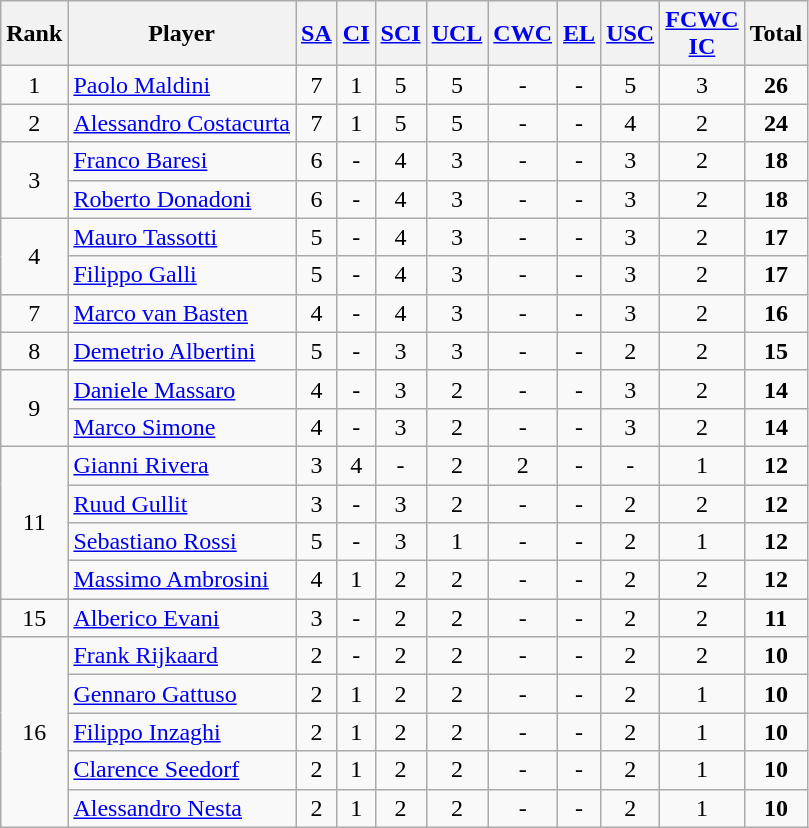<table class="wikitable sortable">
<tr>
<th>Rank</th>
<th>Player</th>
<th style= class="sortable"><a href='#'>SA</a></th>
<th style=" class="sortable"><a href='#'>CI</a></th>
<th style=" class="sortable"><a href='#'>SCI</a></th>
<th style= class="sortable"><a href='#'>UCL</a></th>
<th style= class="sortable"><a href='#'>CWC</a></th>
<th style= class="sortable"><a href='#'>EL</a></th>
<th style="" class="sortable"><a href='#'>USC</a></th>
<th style="" class="sortable"><a href='#'>FCWC</a> <br> <a href='#'>IC</a></th>
<th>Total</th>
</tr>
<tr>
<td align=center>1</td>
<td> <a href='#'>Paolo Maldini</a></td>
<td align=center>7</td>
<td align=center>1</td>
<td align=center>5</td>
<td align=center>5</td>
<td align=center>-</td>
<td align=center>-</td>
<td align=center>5</td>
<td align=center>3</td>
<td align=center><strong>26</strong></td>
</tr>
<tr>
<td align=center>2</td>
<td> <a href='#'>Alessandro Costacurta</a></td>
<td align=center>7</td>
<td align=center>1</td>
<td align=center>5</td>
<td align=center>5</td>
<td align=center>-</td>
<td align=center>-</td>
<td align=center>4</td>
<td align=center>2</td>
<td align=center><strong>24</strong></td>
</tr>
<tr>
<td rowspan=2 align=center>3</td>
<td> <a href='#'>Franco Baresi</a></td>
<td align=center>6</td>
<td align=center>-</td>
<td align=center>4</td>
<td align=center>3</td>
<td align=center>-</td>
<td align=center>-</td>
<td align=center>3</td>
<td align=center>2</td>
<td align=center><strong>18</strong></td>
</tr>
<tr>
<td> <a href='#'>Roberto Donadoni</a></td>
<td align=center>6</td>
<td align=center>-</td>
<td align=center>4</td>
<td align=center>3</td>
<td align=center>-</td>
<td align=center>-</td>
<td align=center>3</td>
<td align=center>2</td>
<td align=center><strong>18</strong></td>
</tr>
<tr>
<td rowspan=2 align=center>4</td>
<td> <a href='#'>Mauro Tassotti</a></td>
<td align=center>5</td>
<td align=center>-</td>
<td align=center>4</td>
<td align=center>3</td>
<td align=center>-</td>
<td align=center>-</td>
<td align=center>3</td>
<td align=center>2</td>
<td align=center><strong>17</strong></td>
</tr>
<tr>
<td> <a href='#'>Filippo Galli</a></td>
<td align=center>5</td>
<td align=center>-</td>
<td align=center>4</td>
<td align=center>3</td>
<td align=center>-</td>
<td align=center>-</td>
<td align=center>3</td>
<td align=center>2</td>
<td align=center><strong>17</strong></td>
</tr>
<tr>
<td align=center>7</td>
<td> <a href='#'>Marco van Basten</a></td>
<td align=center>4</td>
<td align=center>-</td>
<td align=center>4</td>
<td align=center>3</td>
<td align=center>-</td>
<td align=center>-</td>
<td align=center>3</td>
<td align=center>2</td>
<td align=center><strong>16</strong></td>
</tr>
<tr>
<td align=center>8</td>
<td> <a href='#'>Demetrio Albertini</a></td>
<td align=center>5</td>
<td align=center>-</td>
<td align=center>3</td>
<td align=center>3</td>
<td align=center>-</td>
<td align=center>-</td>
<td align=center>2</td>
<td align=center>2</td>
<td align=center><strong>15</strong></td>
</tr>
<tr>
<td rowspan=2 align=center>9</td>
<td> <a href='#'>Daniele Massaro</a></td>
<td align=center>4</td>
<td align=center>-</td>
<td align=center>3</td>
<td align=center>2</td>
<td align=center>-</td>
<td align=center>-</td>
<td align=center>3</td>
<td align=center>2</td>
<td align=center><strong>14</strong></td>
</tr>
<tr>
<td> <a href='#'>Marco Simone</a></td>
<td align=center>4</td>
<td align=center>-</td>
<td align=center>3</td>
<td align=center>2</td>
<td align=center>-</td>
<td align=center>-</td>
<td align=center>3</td>
<td align=center>2</td>
<td align=center><strong>14</strong></td>
</tr>
<tr>
<td rowspan=4 align=center>11</td>
<td> <a href='#'>Gianni Rivera</a></td>
<td align=center>3</td>
<td align=center>4</td>
<td align=center>-</td>
<td align=center>2</td>
<td align=center>2</td>
<td align=center>-</td>
<td align=center>-</td>
<td align=center>1</td>
<td align=center><strong>12</strong></td>
</tr>
<tr>
<td> <a href='#'>Ruud Gullit</a></td>
<td align=center>3</td>
<td align=center>-</td>
<td align=center>3</td>
<td align=center>2</td>
<td align=center>-</td>
<td align=center>-</td>
<td align=center>2</td>
<td align=center>2</td>
<td align=center><strong>12</strong></td>
</tr>
<tr>
<td> <a href='#'>Sebastiano Rossi</a></td>
<td align=center>5</td>
<td align=center>-</td>
<td align=center>3</td>
<td align=center>1</td>
<td align=center>-</td>
<td align=center>-</td>
<td align=center>2</td>
<td align=center>1</td>
<td align=center><strong>12</strong></td>
</tr>
<tr>
<td> <a href='#'>Massimo Ambrosini</a></td>
<td align=center>4</td>
<td align=center>1</td>
<td align=center>2</td>
<td align=center>2</td>
<td align=center>-</td>
<td align=center>-</td>
<td align=center>2</td>
<td align=center>2</td>
<td align=center><strong>12</strong></td>
</tr>
<tr>
<td align=center>15</td>
<td> <a href='#'>Alberico Evani</a></td>
<td align=center>3</td>
<td align=center>-</td>
<td align=center>2</td>
<td align=center>2</td>
<td align=center>-</td>
<td align=center>-</td>
<td align=center>2</td>
<td align=center>2</td>
<td align=center><strong>11</strong></td>
</tr>
<tr>
<td rowspan=5 align=center>16</td>
<td> <a href='#'>Frank Rijkaard</a></td>
<td align=center>2</td>
<td align=center>-</td>
<td align=center>2</td>
<td align=center>2</td>
<td align=center>-</td>
<td align=center>-</td>
<td align=center>2</td>
<td align=center>2</td>
<td align=center><strong>10</strong></td>
</tr>
<tr>
<td> <a href='#'>Gennaro Gattuso</a></td>
<td align=center>2</td>
<td align=center>1</td>
<td align=center>2</td>
<td align=center>2</td>
<td align=center>-</td>
<td align=center>-</td>
<td align=center>2</td>
<td align=center>1</td>
<td align=center><strong>10</strong></td>
</tr>
<tr>
<td> <a href='#'>Filippo Inzaghi</a></td>
<td align=center>2</td>
<td align=center>1</td>
<td align=center>2</td>
<td align=center>2</td>
<td align=center>-</td>
<td align=center>-</td>
<td align=center>2</td>
<td align=center>1</td>
<td align=center><strong>10</strong></td>
</tr>
<tr>
<td> <a href='#'>Clarence Seedorf</a></td>
<td align=center>2</td>
<td align=center>1</td>
<td align=center>2</td>
<td align=center>2</td>
<td align=center>-</td>
<td align=center>-</td>
<td align=center>2</td>
<td align=center>1</td>
<td align=center><strong>10</strong></td>
</tr>
<tr>
<td> <a href='#'>Alessandro Nesta</a></td>
<td align=center>2</td>
<td align=center>1</td>
<td align=center>2</td>
<td align=center>2</td>
<td align=center>-</td>
<td align=center>-</td>
<td align=center>2</td>
<td align=center>1</td>
<td align=center><strong>10</strong></td>
</tr>
</table>
